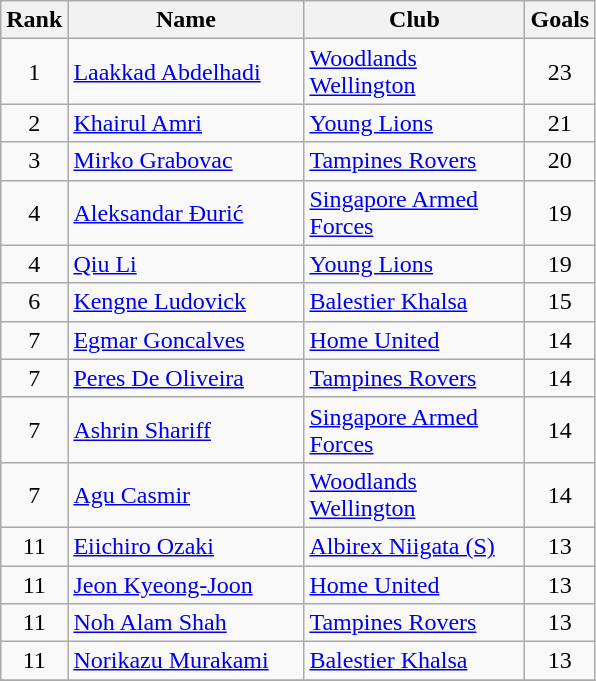<table class="wikitable sortable">
<tr>
<th>Rank</th>
<th width='150'>Name</th>
<th width='140'>Club</th>
<th>Goals</th>
</tr>
<tr>
<td align="center">1</td>
<td> <a href='#'>Laakkad Abdelhadi</a></td>
<td><a href='#'>Woodlands Wellington</a></td>
<td align="center">23</td>
</tr>
<tr>
<td align="center">2</td>
<td><a href='#'>Khairul Amri</a></td>
<td> <a href='#'>Young Lions</a></td>
<td align="center">21</td>
</tr>
<tr>
<td align="center">3</td>
<td><a href='#'>Mirko Grabovac</a></td>
<td><a href='#'>Tampines Rovers</a></td>
<td align="center">20</td>
</tr>
<tr>
<td align="center">4</td>
<td> <a href='#'>Aleksandar Đurić</a></td>
<td><a href='#'>Singapore Armed Forces</a></td>
<td align="center">19</td>
</tr>
<tr>
<td align="center">4</td>
<td> <a href='#'>Qiu Li</a></td>
<td> <a href='#'>Young Lions</a></td>
<td align="center">19</td>
</tr>
<tr>
<td align="center">6</td>
<td> <a href='#'>Kengne Ludovick</a></td>
<td><a href='#'>Balestier Khalsa</a></td>
<td align="center">15</td>
</tr>
<tr>
<td align="center">7</td>
<td><a href='#'>Egmar Goncalves</a></td>
<td><a href='#'>Home United</a></td>
<td align="center">14</td>
</tr>
<tr>
<td align="center">7</td>
<td> <a href='#'>Peres De Oliveira</a></td>
<td><a href='#'>Tampines Rovers</a></td>
<td align="center">14</td>
</tr>
<tr>
<td align="center">7</td>
<td><a href='#'>Ashrin Shariff</a></td>
<td><a href='#'>Singapore Armed Forces</a></td>
<td align="center">14</td>
</tr>
<tr>
<td align="center">7</td>
<td><a href='#'>Agu Casmir</a></td>
<td><a href='#'>Woodlands Wellington</a></td>
<td align="center">14</td>
</tr>
<tr>
<td align="center">11</td>
<td> <a href='#'>Eiichiro Ozaki</a></td>
<td> <a href='#'>Albirex Niigata (S)</a></td>
<td align="center">13</td>
</tr>
<tr>
<td align="center">11</td>
<td> <a href='#'>Jeon Kyeong-Joon</a></td>
<td><a href='#'>Home United</a></td>
<td align="center">13</td>
</tr>
<tr>
<td align="center">11</td>
<td><a href='#'>Noh Alam Shah</a></td>
<td><a href='#'>Tampines Rovers</a></td>
<td align="center">13</td>
</tr>
<tr>
<td align="center">11</td>
<td> <a href='#'>Norikazu Murakami</a></td>
<td><a href='#'>Balestier Khalsa</a></td>
<td align="center">13</td>
</tr>
<tr>
</tr>
</table>
